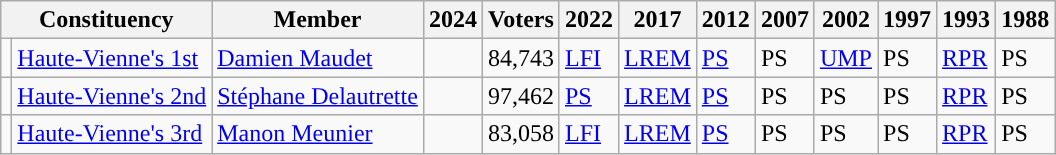<table class="wikitable sortable">
<tr>
<th colspan="2">Constituency</th>
<th>Member</th>
<th>2024</th>
<th>Voters</th>
<th>2022</th>
<th>2017</th>
<th>2012</th>
<th>2007</th>
<th>2002</th>
<th>1997</th>
<th>1993</th>
<th>1988</th>
</tr>
<tr>
<td style="background-color: "></td>
<td><a href='#'>Haute-Vienne's 1st</a></td>
<td><a href='#'>Damien Maudet</a></td>
<td></td>
<td>84,743</td>
<td><a href='#'>LFI</a></td>
<td><a href='#'>LREM</a></td>
<td><a href='#'>PS</a></td>
<td>PS</td>
<td><a href='#'>UMP</a></td>
<td>PS</td>
<td><a href='#'>RPR</a></td>
<td>PS</td>
</tr>
<tr>
<td style="background-color: "></td>
<td><a href='#'>Haute-Vienne's 2nd</a></td>
<td><a href='#'>Stéphane Delautrette</a></td>
<td></td>
<td>97,462</td>
<td><a href='#'>PS</a></td>
<td><a href='#'>LREM</a></td>
<td><a href='#'>PS</a></td>
<td>PS</td>
<td>PS</td>
<td>PS</td>
<td><a href='#'>RPR</a></td>
<td>PS</td>
</tr>
<tr>
<td style="background-color: "></td>
<td><a href='#'>Haute-Vienne's 3rd</a></td>
<td><a href='#'>Manon Meunier</a></td>
<td></td>
<td>83,058</td>
<td><a href='#'>LFI</a></td>
<td><a href='#'>LREM</a></td>
<td><a href='#'>PS</a></td>
<td>PS</td>
<td>PS</td>
<td>PS</td>
<td><a href='#'>RPR</a></td>
<td>PS</td>
</tr>
</table>
